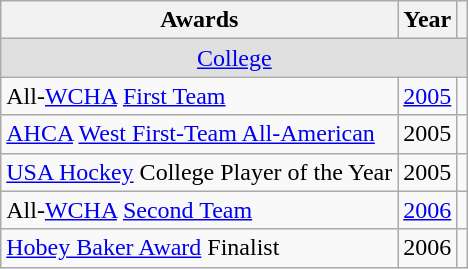<table class="wikitable">
<tr>
<th>Awards</th>
<th>Year</th>
<th></th>
</tr>
<tr ALIGN="center" bgcolor="#e0e0e0">
<td colspan="3"><a href='#'>College</a></td>
</tr>
<tr>
<td>All-<a href='#'>WCHA</a> <a href='#'>First Team</a></td>
<td><a href='#'>2005</a></td>
<td></td>
</tr>
<tr>
<td><a href='#'>AHCA</a> <a href='#'>West First-Team All-American</a></td>
<td>2005</td>
<td></td>
</tr>
<tr>
<td><a href='#'>USA Hockey</a> College Player of the Year</td>
<td>2005</td>
<td></td>
</tr>
<tr>
<td>All-<a href='#'>WCHA</a> <a href='#'>Second Team</a></td>
<td><a href='#'>2006</a></td>
<td></td>
</tr>
<tr>
<td><a href='#'>Hobey Baker Award</a> Finalist</td>
<td>2006</td>
<td></td>
</tr>
</table>
